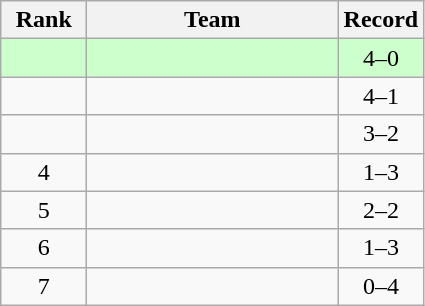<table class="wikitable" style="text-align: center">
<tr>
<th width=50>Rank</th>
<th width=160>Team</th>
<th width=50>Record</th>
</tr>
<tr bgcolor=ccffcc>
<td></td>
<td align=left></td>
<td>4–0</td>
</tr>
<tr>
<td></td>
<td align=left></td>
<td>4–1</td>
</tr>
<tr>
<td></td>
<td align=left></td>
<td>3–2</td>
</tr>
<tr>
<td>4</td>
<td align=left></td>
<td>1–3</td>
</tr>
<tr>
<td>5</td>
<td align=left></td>
<td>2–2</td>
</tr>
<tr>
<td>6</td>
<td align=left></td>
<td>1–3</td>
</tr>
<tr>
<td>7</td>
<td align=left></td>
<td>0–4</td>
</tr>
</table>
